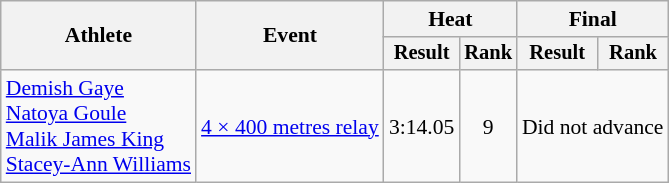<table class="wikitable" style="font-size:90%">
<tr>
<th rowspan="2">Athlete</th>
<th rowspan="2">Event</th>
<th colspan="2">Heat</th>
<th colspan="2">Final</th>
</tr>
<tr style="font-size:95%">
<th>Result</th>
<th>Rank</th>
<th>Result</th>
<th>Rank</th>
</tr>
<tr align=center>
<td align=left><a href='#'>Demish Gaye</a><br><a href='#'>Natoya Goule</a><br><a href='#'>Malik James King</a><br><a href='#'>Stacey-Ann Williams</a></td>
<td align=left><a href='#'>4 × 400 metres relay</a></td>
<td>3:14.05</td>
<td>9</td>
<td colspan=2>Did not advance</td>
</tr>
</table>
